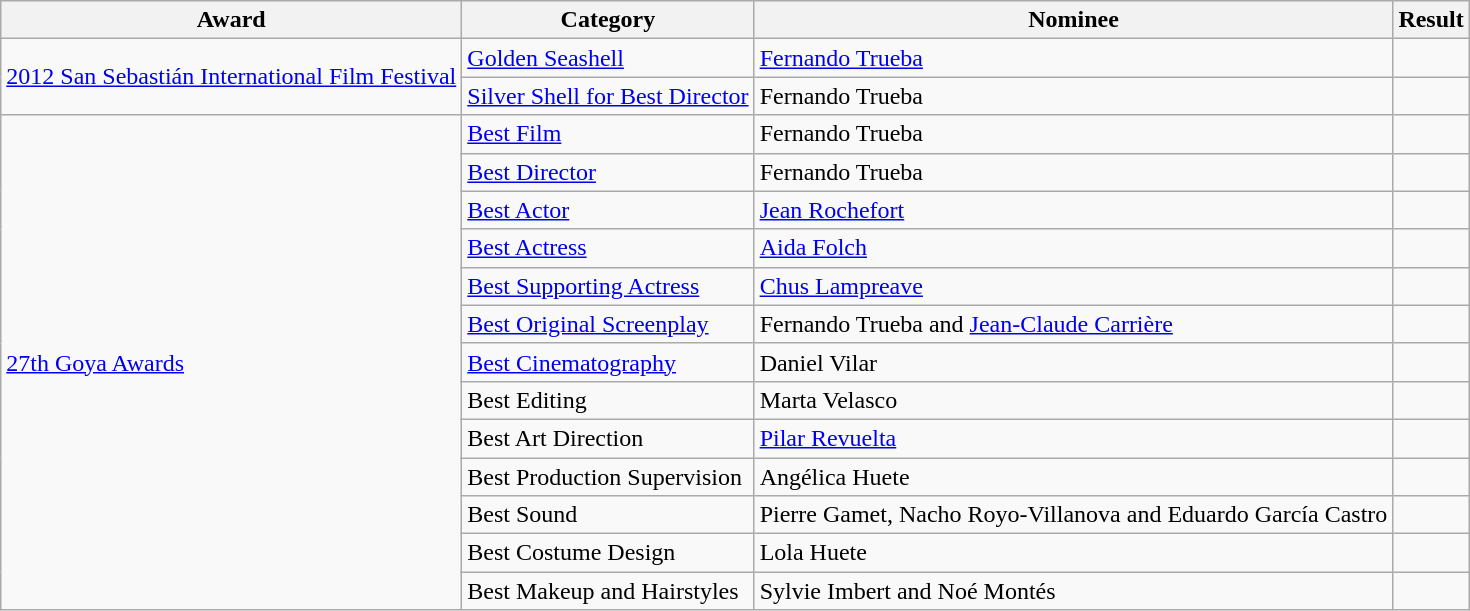<table class="wikitable">
<tr>
<th>Award</th>
<th>Category</th>
<th>Nominee</th>
<th>Result</th>
</tr>
<tr>
<td rowspan=2><a href='#'>2012 San Sebastián International Film Festival</a></td>
<td><a href='#'>Golden Seashell</a></td>
<td><a href='#'>Fernando Trueba</a></td>
<td></td>
</tr>
<tr>
<td><a href='#'>Silver Shell for Best Director</a></td>
<td>Fernando Trueba</td>
<td></td>
</tr>
<tr>
<td rowspan=13><a href='#'>27th Goya Awards</a></td>
<td><a href='#'>Best Film</a></td>
<td>Fernando Trueba</td>
<td></td>
</tr>
<tr>
<td><a href='#'>Best Director</a></td>
<td>Fernando Trueba</td>
<td></td>
</tr>
<tr>
<td><a href='#'>Best Actor</a></td>
<td><a href='#'>Jean Rochefort</a></td>
<td></td>
</tr>
<tr>
<td><a href='#'>Best Actress</a></td>
<td><a href='#'>Aida Folch</a></td>
<td></td>
</tr>
<tr>
<td><a href='#'>Best Supporting Actress</a></td>
<td><a href='#'>Chus Lampreave</a></td>
<td></td>
</tr>
<tr>
<td><a href='#'>Best Original Screenplay</a></td>
<td>Fernando Trueba and <a href='#'>Jean-Claude Carrière</a></td>
<td></td>
</tr>
<tr>
<td><a href='#'>Best Cinematography</a></td>
<td>Daniel Vilar</td>
<td></td>
</tr>
<tr>
<td>Best Editing</td>
<td>Marta Velasco</td>
<td></td>
</tr>
<tr>
<td>Best Art Direction</td>
<td><a href='#'>Pilar Revuelta</a></td>
<td></td>
</tr>
<tr>
<td>Best Production Supervision</td>
<td>Angélica Huete</td>
<td></td>
</tr>
<tr>
<td>Best Sound</td>
<td>Pierre Gamet, Nacho Royo-Villanova and Eduardo García Castro</td>
<td></td>
</tr>
<tr>
<td>Best Costume Design</td>
<td>Lola Huete</td>
<td></td>
</tr>
<tr>
<td>Best Makeup and Hairstyles</td>
<td>Sylvie Imbert and Noé Montés</td>
<td></td>
</tr>
</table>
